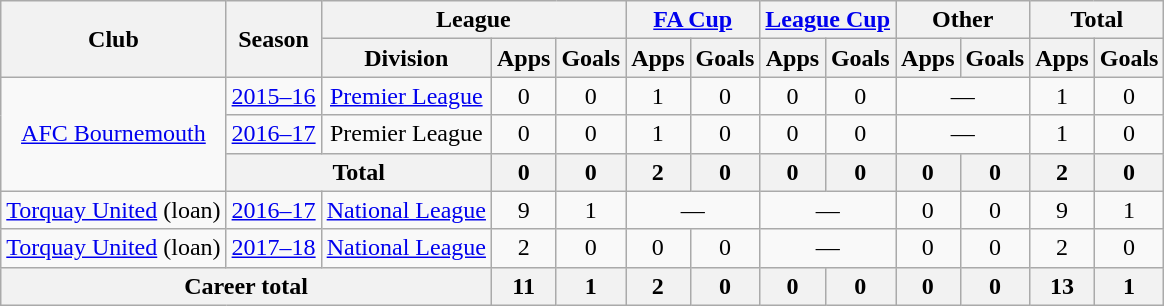<table class="wikitable" style="text-align: center">
<tr>
<th rowspan="2">Club</th>
<th rowspan="2">Season</th>
<th colspan="3">League</th>
<th colspan="2"><a href='#'>FA Cup</a></th>
<th colspan="2"><a href='#'>League Cup</a></th>
<th colspan="2">Other</th>
<th colspan="2">Total</th>
</tr>
<tr>
<th>Division</th>
<th>Apps</th>
<th>Goals</th>
<th>Apps</th>
<th>Goals</th>
<th>Apps</th>
<th>Goals</th>
<th>Apps</th>
<th>Goals</th>
<th>Apps</th>
<th>Goals</th>
</tr>
<tr>
<td rowspan="3"><a href='#'>AFC Bournemouth</a></td>
<td><a href='#'>2015–16</a></td>
<td><a href='#'>Premier League</a></td>
<td>0</td>
<td>0</td>
<td>1</td>
<td>0</td>
<td>0</td>
<td>0</td>
<td colspan="2">—</td>
<td>1</td>
<td>0</td>
</tr>
<tr>
<td><a href='#'>2016–17</a></td>
<td>Premier League</td>
<td>0</td>
<td>0</td>
<td>1</td>
<td>0</td>
<td>0</td>
<td>0</td>
<td colspan="2">—</td>
<td>1</td>
<td>0</td>
</tr>
<tr>
<th colspan="2">Total</th>
<th>0</th>
<th>0</th>
<th>2</th>
<th>0</th>
<th>0</th>
<th>0</th>
<th>0</th>
<th>0</th>
<th>2</th>
<th>0</th>
</tr>
<tr>
<td><a href='#'>Torquay United</a> (loan)</td>
<td><a href='#'>2016–17</a></td>
<td><a href='#'>National League</a></td>
<td>9</td>
<td>1</td>
<td colspan="2">—</td>
<td colspan="2">—</td>
<td>0</td>
<td>0</td>
<td>9</td>
<td>1</td>
</tr>
<tr>
<td><a href='#'>Torquay United</a> (loan)</td>
<td><a href='#'>2017–18</a></td>
<td><a href='#'>National League</a></td>
<td>2</td>
<td>0</td>
<td>0</td>
<td>0</td>
<td colspan="2">—</td>
<td>0</td>
<td>0</td>
<td>2</td>
<td>0</td>
</tr>
<tr>
<th colspan="3">Career total</th>
<th>11</th>
<th>1</th>
<th>2</th>
<th>0</th>
<th>0</th>
<th>0</th>
<th>0</th>
<th>0</th>
<th>13</th>
<th>1</th>
</tr>
</table>
